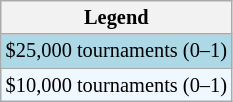<table class="wikitable" style="font-size:85%;">
<tr>
<th>Legend</th>
</tr>
<tr style="background:lightblue;">
<td>$25,000 tournaments (0–1)</td>
</tr>
<tr style="background:#f0f8ff;">
<td>$10,000 tournaments (0–1)</td>
</tr>
</table>
